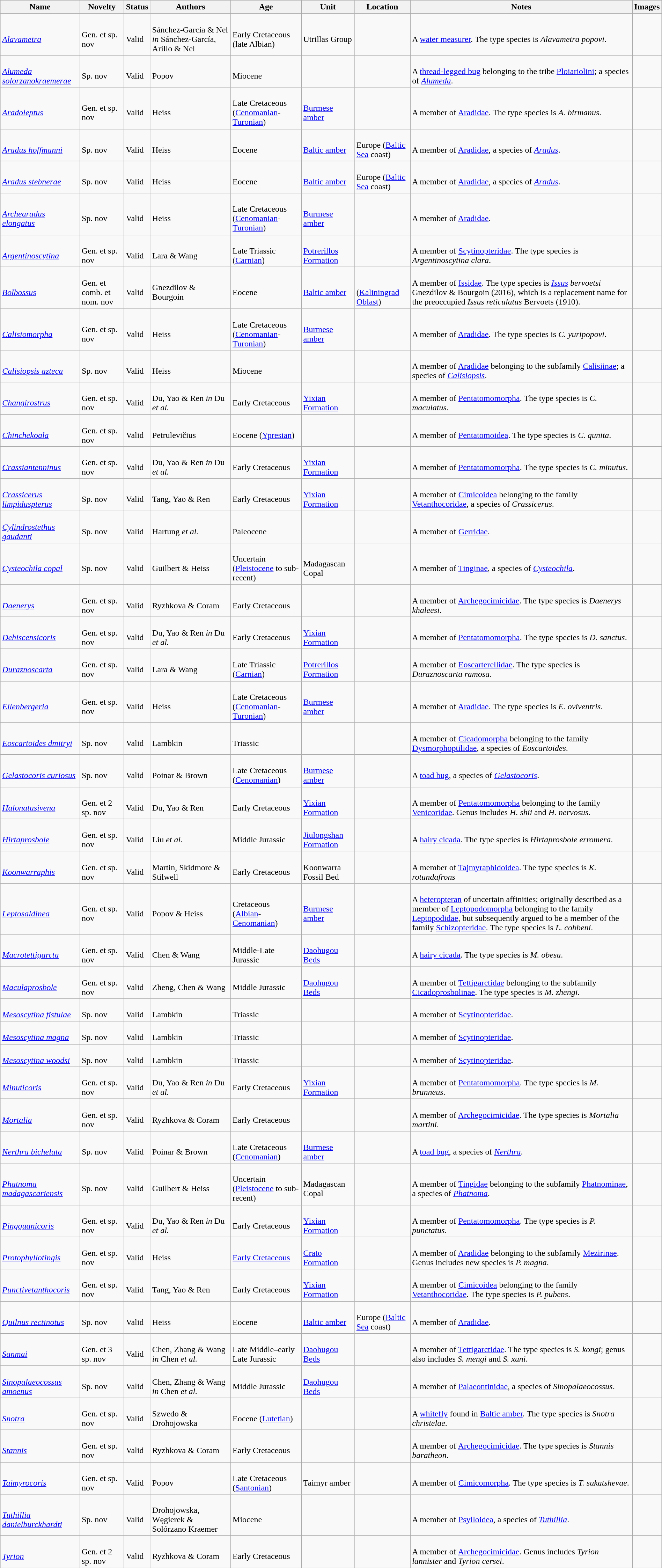<table class="wikitable sortable" align="center" width="100%">
<tr>
<th>Name</th>
<th>Novelty</th>
<th>Status</th>
<th>Authors</th>
<th>Age</th>
<th>Unit</th>
<th>Location</th>
<th>Notes</th>
<th>Images</th>
</tr>
<tr>
<td><br><em><a href='#'>Alavametra</a></em></td>
<td><br>Gen. et sp. nov</td>
<td><br>Valid</td>
<td><br>Sánchez-García & Nel <em>in</em> Sánchez-García, Arillo & Nel</td>
<td><br>Early Cretaceous (late Albian)</td>
<td><br>Utrillas Group</td>
<td><br></td>
<td><br>A <a href='#'>water measurer</a>. The type species is <em>Alavametra popovi</em>.</td>
<td></td>
</tr>
<tr>
<td><br><em><a href='#'>Alumeda solorzanokraemerae</a></em></td>
<td><br>Sp. nov</td>
<td><br>Valid</td>
<td><br>Popov</td>
<td><br>Miocene</td>
<td></td>
<td><br></td>
<td><br>A <a href='#'>thread-legged bug</a> belonging to the tribe <a href='#'>Ploiariolini</a>; a species of <em><a href='#'>Alumeda</a></em>.</td>
<td></td>
</tr>
<tr>
<td><br><em><a href='#'>Aradoleptus</a></em></td>
<td><br>Gen. et sp. nov</td>
<td><br>Valid</td>
<td><br>Heiss</td>
<td><br>Late Cretaceous (<a href='#'>Cenomanian</a>-<a href='#'>Turonian</a>)</td>
<td><br><a href='#'>Burmese amber</a></td>
<td><br></td>
<td><br>A member of <a href='#'>Aradidae</a>. The type species is <em>A. birmanus</em>.</td>
<td></td>
</tr>
<tr>
<td><br><em><a href='#'>Aradus hoffmanni</a></em></td>
<td><br>Sp. nov</td>
<td><br>Valid</td>
<td><br>Heiss</td>
<td><br>Eocene</td>
<td><br><a href='#'>Baltic amber</a></td>
<td><br>Europe (<a href='#'>Baltic Sea</a> coast)</td>
<td><br>A member of <a href='#'>Aradidae</a>, a species of <em><a href='#'>Aradus</a></em>.</td>
<td></td>
</tr>
<tr>
<td><br><em><a href='#'>Aradus stebnerae</a></em></td>
<td><br>Sp. nov</td>
<td><br>Valid</td>
<td><br>Heiss</td>
<td><br>Eocene</td>
<td><br><a href='#'>Baltic amber</a></td>
<td><br>Europe (<a href='#'>Baltic Sea</a> coast)</td>
<td><br>A member of <a href='#'>Aradidae</a>, a species of <em><a href='#'>Aradus</a></em>.</td>
<td></td>
</tr>
<tr>
<td><br><em><a href='#'>Archearadus elongatus</a></em></td>
<td><br>Sp. nov</td>
<td><br>Valid</td>
<td><br>Heiss</td>
<td><br>Late Cretaceous (<a href='#'>Cenomanian</a>-<a href='#'>Turonian</a>)</td>
<td><br><a href='#'>Burmese amber</a></td>
<td><br></td>
<td><br>A member of <a href='#'>Aradidae</a>.</td>
<td></td>
</tr>
<tr>
<td><br><em><a href='#'>Argentinoscytina</a></em></td>
<td><br>Gen. et sp. nov</td>
<td><br>Valid</td>
<td><br>Lara & Wang</td>
<td><br>Late Triassic (<a href='#'>Carnian</a>)</td>
<td><br><a href='#'>Potrerillos Formation</a></td>
<td><br></td>
<td><br>A member of <a href='#'>Scytinopteridae</a>. The type species is <em>Argentinoscytina clara</em>.</td>
<td></td>
</tr>
<tr>
<td><br><em><a href='#'>Bolbossus</a></em></td>
<td><br>Gen. et comb. et nom. nov</td>
<td><br>Valid</td>
<td><br>Gnezdilov & Bourgoin</td>
<td><br>Eocene</td>
<td><br><a href='#'>Baltic amber</a></td>
<td><br><br>(<a href='#'>Kaliningrad Oblast</a>)</td>
<td><br>A member of <a href='#'>Issidae</a>. The type species is <em><a href='#'>Issus</a> bervoetsi</em> Gnezdilov & Bourgoin (2016), which is a replacement name for the preoccupied <em>Issus reticulatus</em> Bervoets (1910).</td>
<td></td>
</tr>
<tr>
<td><br><em><a href='#'>Calisiomorpha</a></em></td>
<td><br>Gen. et sp. nov</td>
<td><br>Valid</td>
<td><br>Heiss</td>
<td><br>Late Cretaceous (<a href='#'>Cenomanian</a>-<a href='#'>Turonian</a>)</td>
<td><br><a href='#'>Burmese amber</a></td>
<td><br></td>
<td><br>A member of <a href='#'>Aradidae</a>. The type species is <em>C. yuripopovi</em>.</td>
<td></td>
</tr>
<tr>
<td><br><em><a href='#'>Calisiopsis azteca</a></em></td>
<td><br>Sp. nov</td>
<td><br>Valid</td>
<td><br>Heiss</td>
<td><br>Miocene</td>
<td></td>
<td><br></td>
<td><br>A member of <a href='#'>Aradidae</a> belonging to the subfamily <a href='#'>Calisiinae</a>; a species of <em><a href='#'>Calisiopsis</a></em>.</td>
<td></td>
</tr>
<tr>
<td><br><em><a href='#'>Changirostrus</a></em></td>
<td><br>Gen. et sp. nov</td>
<td><br>Valid</td>
<td><br>Du, Yao & Ren <em>in</em> Du <em>et al.</em></td>
<td><br>Early Cretaceous</td>
<td><br><a href='#'>Yixian Formation</a></td>
<td><br></td>
<td><br>A member of <a href='#'>Pentatomomorpha</a>. The type species is <em>C. maculatus</em>.</td>
<td></td>
</tr>
<tr>
<td><br><em><a href='#'>Chinchekoala</a></em></td>
<td><br>Gen. et sp. nov</td>
<td><br>Valid</td>
<td><br>Petrulevičius</td>
<td><br>Eocene (<a href='#'>Ypresian</a>)</td>
<td></td>
<td><br></td>
<td><br>A member of <a href='#'>Pentatomoidea</a>. The type species is <em>C. qunita</em>.</td>
<td></td>
</tr>
<tr>
<td><br><em><a href='#'>Crassiantenninus</a></em></td>
<td><br>Gen. et sp. nov</td>
<td><br>Valid</td>
<td><br>Du, Yao & Ren <em>in</em> Du <em>et al.</em></td>
<td><br>Early Cretaceous</td>
<td><br><a href='#'>Yixian Formation</a></td>
<td><br></td>
<td><br>A member of <a href='#'>Pentatomomorpha</a>. The type species is <em>C. minutus</em>.</td>
<td></td>
</tr>
<tr>
<td><br><em><a href='#'>Crassicerus limpiduspterus</a></em></td>
<td><br>Sp. nov</td>
<td><br>Valid</td>
<td><br>Tang, Yao & Ren</td>
<td><br>Early Cretaceous</td>
<td><br><a href='#'>Yixian Formation</a></td>
<td><br></td>
<td><br>A member of <a href='#'>Cimicoidea</a> belonging to the family <a href='#'>Vetanthocoridae</a>, a species of <em>Crassicerus</em>.</td>
<td></td>
</tr>
<tr>
<td><br><em><a href='#'>Cylindrostethus gaudanti</a></em></td>
<td><br>Sp. nov</td>
<td><br>Valid</td>
<td><br>Hartung <em>et al.</em></td>
<td><br>Paleocene</td>
<td></td>
<td><br></td>
<td><br>A member of <a href='#'>Gerridae</a>.</td>
<td></td>
</tr>
<tr>
<td><br><em><a href='#'>Cysteochila copal</a></em></td>
<td><br>Sp. nov</td>
<td><br>Valid</td>
<td><br>Guilbert & Heiss</td>
<td><br>Uncertain (<a href='#'>Pleistocene</a> to sub-recent)</td>
<td><br>Madagascan Copal</td>
<td><br></td>
<td><br>A member of <a href='#'>Tinginae</a>, a species of <em><a href='#'>Cysteochila</a></em>.</td>
<td></td>
</tr>
<tr>
<td><br><em><a href='#'>Daenerys</a></em></td>
<td><br>Gen. et sp. nov</td>
<td><br>Valid</td>
<td><br>Ryzhkova & Coram</td>
<td><br>Early Cretaceous</td>
<td></td>
<td><br></td>
<td><br>A member of <a href='#'>Archegocimicidae</a>. The type species is <em>Daenerys khaleesi</em>.</td>
<td></td>
</tr>
<tr>
<td><br><em><a href='#'>Dehiscensicoris</a></em></td>
<td><br>Gen. et sp. nov</td>
<td><br>Valid</td>
<td><br>Du, Yao & Ren <em>in</em> Du <em>et al.</em></td>
<td><br>Early Cretaceous</td>
<td><br><a href='#'>Yixian Formation</a></td>
<td><br></td>
<td><br>A member of <a href='#'>Pentatomomorpha</a>. The type species is <em>D. sanctus</em>.</td>
<td></td>
</tr>
<tr>
<td><br><em><a href='#'>Duraznoscarta</a></em></td>
<td><br>Gen. et sp. nov</td>
<td><br>Valid</td>
<td><br>Lara & Wang</td>
<td><br>Late Triassic (<a href='#'>Carnian</a>)</td>
<td><br><a href='#'>Potrerillos Formation</a></td>
<td><br></td>
<td><br>A member of <a href='#'>Eoscarterellidae</a>. The type species is <em>Duraznoscarta ramosa</em>.</td>
<td></td>
</tr>
<tr>
<td><br><em><a href='#'>Ellenbergeria</a></em></td>
<td><br>Gen. et sp. nov</td>
<td><br>Valid</td>
<td><br>Heiss</td>
<td><br>Late Cretaceous (<a href='#'>Cenomanian</a>-<a href='#'>Turonian</a>)</td>
<td><br><a href='#'>Burmese amber</a></td>
<td><br></td>
<td><br>A member of <a href='#'>Aradidae</a>. The type species is <em>E. oviventris</em>.</td>
<td></td>
</tr>
<tr>
<td><br><em><a href='#'>Eoscartoides dmitryi</a></em></td>
<td><br>Sp. nov</td>
<td><br>Valid</td>
<td><br>Lambkin</td>
<td><br>Triassic</td>
<td></td>
<td><br></td>
<td><br>A member of <a href='#'>Cicadomorpha</a> belonging to the family <a href='#'>Dysmorphoptilidae</a>, a species of <em>Eoscartoides</em>.</td>
<td></td>
</tr>
<tr>
<td><br><em><a href='#'>Gelastocoris curiosus</a></em></td>
<td><br>Sp. nov</td>
<td><br>Valid</td>
<td><br>Poinar & Brown</td>
<td><br>Late Cretaceous (<a href='#'>Cenomanian</a>)</td>
<td><br><a href='#'>Burmese amber</a></td>
<td><br></td>
<td><br>A <a href='#'>toad bug</a>, a species of <em><a href='#'>Gelastocoris</a></em>.</td>
<td></td>
</tr>
<tr>
<td><br><em><a href='#'>Halonatusivena</a></em></td>
<td><br>Gen. et 2 sp. nov</td>
<td><br>Valid</td>
<td><br>Du, Yao & Ren</td>
<td><br>Early Cretaceous</td>
<td><br><a href='#'>Yixian Formation</a></td>
<td><br></td>
<td><br>A member of <a href='#'>Pentatomomorpha</a> belonging to the family <a href='#'>Venicoridae</a>. Genus includes <em>H. shii</em> and <em>H. nervosus</em>.</td>
<td></td>
</tr>
<tr>
<td><br><em><a href='#'>Hirtaprosbole</a></em></td>
<td><br>Gen. et sp. nov</td>
<td><br>Valid</td>
<td><br>Liu <em>et al.</em></td>
<td><br>Middle Jurassic</td>
<td><br><a href='#'>Jiulongshan Formation</a></td>
<td><br></td>
<td><br>A <a href='#'>hairy cicada</a>. The type species is <em>Hirtaprosbole erromera</em>.</td>
<td></td>
</tr>
<tr>
<td><br><em><a href='#'>Koonwarraphis</a></em></td>
<td><br>Gen. et sp. nov</td>
<td><br>Valid</td>
<td><br>Martin, Skidmore & Stilwell</td>
<td><br>Early Cretaceous</td>
<td><br>Koonwarra Fossil Bed</td>
<td><br></td>
<td><br>A member of <a href='#'>Tajmyraphidoidea</a>. The type species is <em>K. rotundafrons</em></td>
<td></td>
</tr>
<tr>
<td><br><em><a href='#'>Leptosaldinea</a></em></td>
<td><br>Gen. et sp. nov</td>
<td><br>Valid</td>
<td><br>Popov & Heiss</td>
<td><br>Cretaceous (<a href='#'>Albian</a>-<a href='#'>Cenomanian</a>)</td>
<td><br><a href='#'>Burmese amber</a></td>
<td><br></td>
<td><br>A <a href='#'>heteropteran</a> of uncertain affinities; originally described as a member of <a href='#'>Leptopodomorpha</a> belonging to the family <a href='#'>Leptopodidae</a>, but subsequently argued to be a member of the family <a href='#'>Schizopteridae</a>. The type species is <em>L. cobbeni</em>.</td>
<td></td>
</tr>
<tr>
<td><br><em><a href='#'>Macrotettigarcta</a></em></td>
<td><br>Gen. et sp. nov</td>
<td><br>Valid</td>
<td><br>Chen & Wang</td>
<td><br>Middle-Late Jurassic</td>
<td><br><a href='#'>Daohugou Beds</a></td>
<td><br></td>
<td><br>A <a href='#'>hairy cicada</a>. The type species is <em>M. obesa</em>.</td>
<td></td>
</tr>
<tr>
<td><br><em><a href='#'>Maculaprosbole</a></em></td>
<td><br>Gen. et sp. nov</td>
<td><br>Valid</td>
<td><br>Zheng, Chen & Wang</td>
<td><br>Middle Jurassic</td>
<td><br><a href='#'>Daohugou Beds</a></td>
<td><br></td>
<td><br>A member of <a href='#'>Tettigarctidae</a> belonging to the subfamily <a href='#'>Cicadoprosbolinae</a>. The type species is <em>M. zhengi</em>.</td>
<td></td>
</tr>
<tr>
<td><br><em><a href='#'>Mesoscytina fistulae</a></em></td>
<td><br>Sp. nov</td>
<td><br>Valid</td>
<td><br>Lambkin</td>
<td><br>Triassic</td>
<td></td>
<td><br></td>
<td><br>A member of <a href='#'>Scytinopteridae</a>.</td>
<td></td>
</tr>
<tr>
<td><br><em><a href='#'>Mesoscytina magna</a></em></td>
<td><br>Sp. nov</td>
<td><br>Valid</td>
<td><br>Lambkin</td>
<td><br>Triassic</td>
<td></td>
<td><br></td>
<td><br>A member of <a href='#'>Scytinopteridae</a>.</td>
<td></td>
</tr>
<tr>
<td><br><em><a href='#'>Mesoscytina woodsi</a></em></td>
<td><br>Sp. nov</td>
<td><br>Valid</td>
<td><br>Lambkin</td>
<td><br>Triassic</td>
<td></td>
<td><br></td>
<td><br>A member of <a href='#'>Scytinopteridae</a>.</td>
<td></td>
</tr>
<tr>
<td><br><em><a href='#'>Minuticoris</a></em></td>
<td><br>Gen. et sp. nov</td>
<td><br>Valid</td>
<td><br>Du, Yao & Ren <em>in</em> Du <em>et al.</em></td>
<td><br>Early Cretaceous</td>
<td><br><a href='#'>Yixian Formation</a></td>
<td><br></td>
<td><br>A member of <a href='#'>Pentatomomorpha</a>. The type species is <em>M. brunneus</em>.</td>
<td></td>
</tr>
<tr>
<td><br><em><a href='#'>Mortalia</a></em></td>
<td><br>Gen. et sp. nov</td>
<td><br>Valid</td>
<td><br>Ryzhkova & Coram</td>
<td><br>Early Cretaceous</td>
<td></td>
<td><br></td>
<td><br>A member of <a href='#'>Archegocimicidae</a>. The type species is <em>Mortalia martini</em>.</td>
<td></td>
</tr>
<tr>
<td><br><em><a href='#'>Nerthra bichelata</a></em></td>
<td><br>Sp. nov</td>
<td><br>Valid</td>
<td><br>Poinar & Brown</td>
<td><br>Late Cretaceous (<a href='#'>Cenomanian</a>)</td>
<td><br><a href='#'>Burmese amber</a></td>
<td><br></td>
<td><br>A <a href='#'>toad bug</a>, a species of <em><a href='#'>Nerthra</a></em>.</td>
<td></td>
</tr>
<tr>
<td><br><em><a href='#'>Phatnoma madagascariensis</a></em></td>
<td><br>Sp. nov</td>
<td><br>Valid</td>
<td><br>Guilbert & Heiss</td>
<td><br>Uncertain (<a href='#'>Pleistocene</a> to sub-recent)</td>
<td><br>Madagascan Copal</td>
<td><br></td>
<td><br>A member of <a href='#'>Tingidae</a> belonging to the subfamily <a href='#'>Phatnominae</a>, a species of <em><a href='#'>Phatnoma</a></em>.</td>
<td></td>
</tr>
<tr>
<td><br><em><a href='#'>Pingquanicoris</a></em></td>
<td><br>Gen. et sp. nov</td>
<td><br>Valid</td>
<td><br>Du, Yao & Ren <em>in</em> Du <em>et al.</em></td>
<td><br>Early Cretaceous</td>
<td><br><a href='#'>Yixian Formation</a></td>
<td><br></td>
<td><br>A member of <a href='#'>Pentatomomorpha</a>. The type species is <em>P. punctatus</em>.</td>
<td></td>
</tr>
<tr>
<td><br><em><a href='#'>Protophyllotingis</a></em></td>
<td><br>Gen. et sp. nov</td>
<td><br>Valid</td>
<td><br>Heiss</td>
<td><br><a href='#'>Early Cretaceous</a></td>
<td><br><a href='#'>Crato Formation</a></td>
<td><br></td>
<td><br>A member of <a href='#'>Aradidae</a> belonging to the subfamily <a href='#'>Mezirinae</a>. Genus includes new species is <em>P. magna</em>.</td>
<td></td>
</tr>
<tr>
<td><br><em><a href='#'>Punctivetanthocoris</a></em></td>
<td><br>Gen. et sp. nov</td>
<td><br>Valid</td>
<td><br>Tang, Yao & Ren</td>
<td><br>Early Cretaceous</td>
<td><br><a href='#'>Yixian Formation</a></td>
<td><br></td>
<td><br>A member of <a href='#'>Cimicoidea</a> belonging to the family <a href='#'>Vetanthocoridae</a>. The type species is <em>P. pubens</em>.</td>
<td></td>
</tr>
<tr>
<td><br><em><a href='#'>Quilnus rectinotus</a></em></td>
<td><br>Sp. nov</td>
<td><br>Valid</td>
<td><br>Heiss</td>
<td><br>Eocene</td>
<td><br><a href='#'>Baltic amber</a></td>
<td><br>Europe (<a href='#'>Baltic Sea</a> coast)</td>
<td><br>A member of <a href='#'>Aradidae</a>.</td>
<td></td>
</tr>
<tr>
<td><br><em><a href='#'>Sanmai</a></em></td>
<td><br>Gen. et 3 sp. nov</td>
<td><br>Valid</td>
<td><br>Chen, Zhang & Wang <em>in</em> Chen <em>et al.</em></td>
<td><br>Late Middle–early Late Jurassic</td>
<td><br><a href='#'>Daohugou Beds</a></td>
<td><br></td>
<td><br>A member of <a href='#'>Tettigarctidae</a>. The type species is <em>S. kongi</em>; genus also includes <em>S. mengi</em> and <em>S. xuni</em>.</td>
<td></td>
</tr>
<tr>
<td><br><em><a href='#'>Sinopalaeocossus amoenus</a></em></td>
<td><br>Sp. nov</td>
<td><br>Valid</td>
<td><br>Chen, Zhang & Wang <em>in</em> Chen <em>et al.</em></td>
<td><br>Middle Jurassic</td>
<td><br><a href='#'>Daohugou Beds</a></td>
<td><br></td>
<td><br>A member of <a href='#'>Palaeontinidae</a>, a species of <em>Sinopalaeocossus</em>.</td>
<td></td>
</tr>
<tr>
<td><br><em><a href='#'>Snotra</a></em></td>
<td><br>Gen. et sp. nov</td>
<td><br>Valid</td>
<td><br>Szwedo & Drohojowska</td>
<td><br>Eocene (<a href='#'>Lutetian</a>)</td>
<td></td>
<td><br></td>
<td><br>A <a href='#'>whitefly</a> found in <a href='#'>Baltic amber</a>. The type species is <em>Snotra christelae</em>.</td>
<td></td>
</tr>
<tr>
<td><br><em><a href='#'>Stannis</a></em></td>
<td><br>Gen. et sp. nov</td>
<td><br>Valid</td>
<td><br>Ryzhkova & Coram</td>
<td><br>Early Cretaceous</td>
<td></td>
<td><br></td>
<td><br>A member of <a href='#'>Archegocimicidae</a>. The type species is <em>Stannis baratheon</em>.</td>
<td></td>
</tr>
<tr>
<td><br><em><a href='#'>Taimyrocoris</a></em></td>
<td><br>Gen. et sp. nov</td>
<td><br>Valid</td>
<td><br>Popov</td>
<td><br>Late Cretaceous (<a href='#'>Santonian</a>)</td>
<td><br>Taimyr amber</td>
<td><br></td>
<td><br>A member of <a href='#'>Cimicomorpha</a>. The type species is <em>T. sukatshevae</em>.</td>
<td></td>
</tr>
<tr>
<td><br><em><a href='#'>Tuthillia danielburckhardti</a></em></td>
<td><br>Sp. nov</td>
<td><br>Valid</td>
<td><br>Drohojowska, Węgierek & Solórzano Kraemer</td>
<td><br>Miocene</td>
<td></td>
<td><br></td>
<td><br>A member of <a href='#'>Psylloidea</a>, a species of <em><a href='#'>Tuthillia</a></em>.</td>
<td></td>
</tr>
<tr>
<td><br><em><a href='#'>Tyrion</a></em></td>
<td><br>Gen. et 2 sp. nov</td>
<td><br>Valid</td>
<td><br>Ryzhkova & Coram</td>
<td><br>Early Cretaceous</td>
<td></td>
<td><br></td>
<td><br>A member of <a href='#'>Archegocimicidae</a>. Genus includes <em>Tyrion lannister</em> and <em>Tyrion cersei</em>.</td>
<td></td>
</tr>
<tr>
</tr>
</table>
